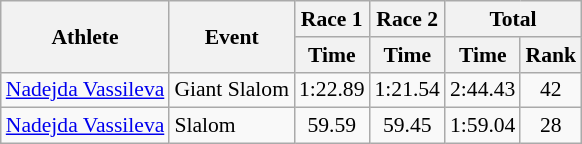<table class="wikitable" style="font-size:90%">
<tr>
<th rowspan="2">Athlete</th>
<th rowspan="2">Event</th>
<th>Race 1</th>
<th>Race 2</th>
<th colspan="2">Total</th>
</tr>
<tr>
<th>Time</th>
<th>Time</th>
<th>Time</th>
<th>Rank</th>
</tr>
<tr>
<td><a href='#'>Nadejda Vassileva</a></td>
<td>Giant Slalom</td>
<td align="center">1:22.89</td>
<td align="center">1:21.54</td>
<td align="center">2:44.43</td>
<td align="center">42</td>
</tr>
<tr>
<td><a href='#'>Nadejda Vassileva</a></td>
<td>Slalom</td>
<td align="center">59.59</td>
<td align="center">59.45</td>
<td align="center">1:59.04</td>
<td align="center">28</td>
</tr>
</table>
